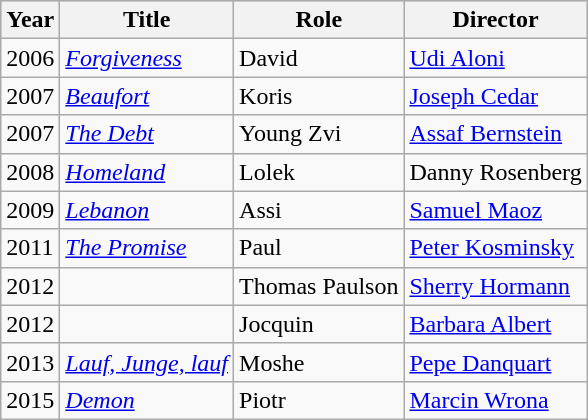<table class="wikitable">
<tr style="background:#ccc;">
<th>Year</th>
<th>Title</th>
<th>Role</th>
<th>Director</th>
</tr>
<tr>
<td>2006</td>
<td><em><a href='#'>Forgiveness</a></em></td>
<td>David</td>
<td><a href='#'>Udi Aloni</a></td>
</tr>
<tr>
<td>2007</td>
<td><em><a href='#'>Beaufort</a></em></td>
<td>Koris</td>
<td><a href='#'>Joseph Cedar</a></td>
</tr>
<tr>
<td>2007</td>
<td><em><a href='#'>The Debt</a></em></td>
<td>Young Zvi</td>
<td><a href='#'>Assaf Bernstein</a></td>
</tr>
<tr>
<td>2008</td>
<td><em><a href='#'>Homeland</a></em></td>
<td>Lolek</td>
<td>Danny Rosenberg</td>
</tr>
<tr>
<td>2009</td>
<td><em><a href='#'>Lebanon</a></em></td>
<td>Assi</td>
<td><a href='#'>Samuel Maoz</a></td>
</tr>
<tr>
<td>2011</td>
<td><em><a href='#'>The Promise</a></em></td>
<td>Paul</td>
<td><a href='#'>Peter Kosminsky</a></td>
</tr>
<tr>
<td>2012</td>
<td><em></em></td>
<td>Thomas Paulson</td>
<td><a href='#'>Sherry Hormann</a></td>
</tr>
<tr>
<td>2012</td>
<td><em></em></td>
<td>Jocquin</td>
<td><a href='#'>Barbara Albert</a></td>
</tr>
<tr>
<td>2013</td>
<td><em><a href='#'>Lauf, Junge, lauf</a></em></td>
<td>Moshe</td>
<td><a href='#'>Pepe Danquart</a></td>
</tr>
<tr>
<td>2015</td>
<td><em><a href='#'>Demon</a></em></td>
<td>Piotr</td>
<td><a href='#'>Marcin Wrona</a></td>
</tr>
</table>
